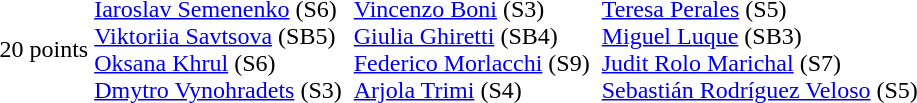<table>
<tr>
<td>20 points</td>
<td><a href='#'>Iaroslav Semenenko</a> (S6)<br><a href='#'>Viktoriia Savtsova</a> (SB5)<br><a href='#'>Oksana Khrul</a> (S6)<br><a href='#'>Dmytro Vynohradets</a> (S3)<br></td>
<td></td>
<td><a href='#'>Vincenzo Boni</a> (S3)<br><a href='#'>Giulia Ghiretti</a> (SB4)<br><a href='#'>Federico Morlacchi</a> (S9)<br><a href='#'>Arjola Trimi</a> (S4)<br></td>
<td></td>
<td><a href='#'>Teresa Perales</a> (S5)<br><a href='#'>Miguel Luque</a> (SB3)<br><a href='#'>Judit Rolo Marichal</a> (S7)<br><a href='#'>Sebastián Rodríguez Veloso</a> (S5)<br></td>
<td></td>
</tr>
</table>
